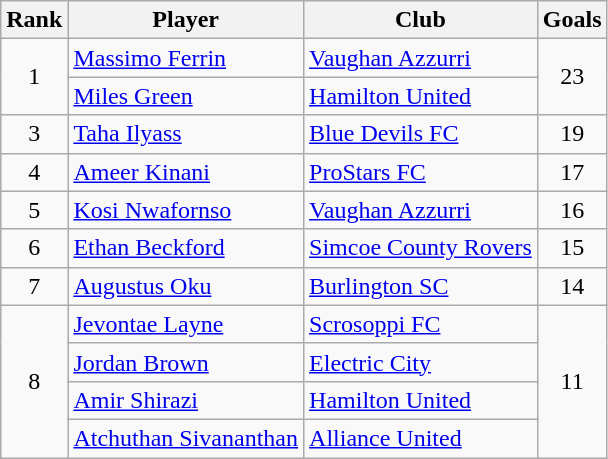<table class="wikitable">
<tr>
<th>Rank</th>
<th>Player</th>
<th>Club</th>
<th>Goals</th>
</tr>
<tr>
<td style="text-align:center" rowspan="2">1</td>
<td><a href='#'>Massimo Ferrin</a></td>
<td><a href='#'>Vaughan Azzurri</a></td>
<td style="text-align:center" rowspan="2">23</td>
</tr>
<tr>
<td><a href='#'>Miles Green</a></td>
<td><a href='#'>Hamilton United</a></td>
</tr>
<tr>
<td style="text-align:center" rowspan="1">3</td>
<td><a href='#'>Taha Ilyass</a></td>
<td><a href='#'>Blue Devils FC</a></td>
<td style="text-align:center" rowspan="1">19</td>
</tr>
<tr>
<td style="text-align:center" rowspan="1">4</td>
<td><a href='#'>Ameer Kinani</a></td>
<td><a href='#'>ProStars FC</a></td>
<td style="text-align:center" rowspan="1">17</td>
</tr>
<tr>
<td style="text-align:center" rowspan="1">5</td>
<td><a href='#'>Kosi Nwafornso</a></td>
<td><a href='#'>Vaughan Azzurri</a></td>
<td style="text-align:center" rowspan="1">16</td>
</tr>
<tr>
<td style="text-align:center" rowspan="1">6</td>
<td><a href='#'>Ethan Beckford</a></td>
<td><a href='#'>Simcoe County Rovers</a></td>
<td style="text-align:center" rowspan="1">15</td>
</tr>
<tr>
<td style="text-align:center" rowspan="1">7</td>
<td><a href='#'>Augustus Oku</a></td>
<td><a href='#'>Burlington SC</a></td>
<td style="text-align:center" rowspan="1">14</td>
</tr>
<tr>
<td style="text-align:center" rowspan="4">8</td>
<td><a href='#'>Jevontae Layne</a></td>
<td><a href='#'>Scrosoppi FC</a></td>
<td style="text-align:center" rowspan="4">11</td>
</tr>
<tr>
<td><a href='#'>Jordan Brown</a></td>
<td><a href='#'>Electric City</a></td>
</tr>
<tr>
<td><a href='#'>Amir Shirazi</a></td>
<td><a href='#'>Hamilton United</a></td>
</tr>
<tr>
<td><a href='#'>Atchuthan Sivananthan</a></td>
<td><a href='#'>Alliance United</a></td>
</tr>
</table>
